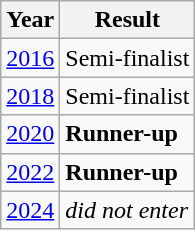<table class="wikitable">
<tr>
<th>Year</th>
<th>Result</th>
</tr>
<tr>
<td><a href='#'>2016</a></td>
<td> Semi-finalist</td>
</tr>
<tr>
<td><a href='#'>2018</a></td>
<td> Semi-finalist</td>
</tr>
<tr>
<td><a href='#'>2020</a></td>
<td><strong> Runner-up</strong></td>
</tr>
<tr>
<td><a href='#'>2022</a></td>
<td><strong> Runner-up</strong></td>
</tr>
<tr>
<td><a href='#'>2024</a></td>
<td><em>did not enter</em></td>
</tr>
</table>
